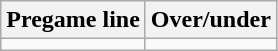<table class="wikitable">
<tr align="center">
<th style=>Pregame line</th>
<th style=>Over/under</th>
</tr>
<tr align="center">
<td></td>
<td></td>
</tr>
</table>
